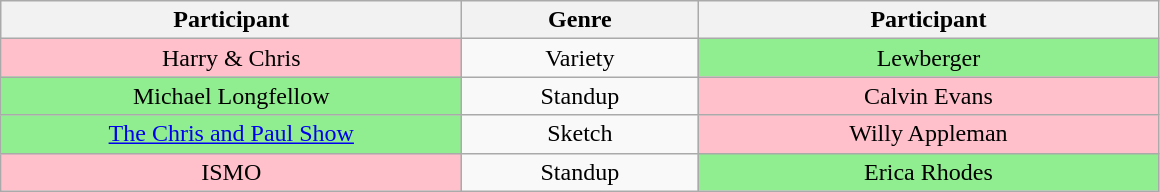<table class="wikitable" style="text-align:center;">
<tr>
<th scope="col" style="width: 300px;">Participant</th>
<th scope="col" style="width: 150px;">Genre</th>
<th scope="col" style="width: 300px;">Participant</th>
</tr>
<tr>
<td style="background:pink;">Harry & Chris</td>
<td>Variety</td>
<td style="background:lightgreen;">Lewberger</td>
</tr>
<tr>
<td style="background:lightgreen;">Michael Longfellow</td>
<td>Standup</td>
<td style="background:pink;">Calvin Evans</td>
</tr>
<tr>
<td style="background:lightgreen;"><a href='#'>The Chris and Paul Show</a></td>
<td>Sketch</td>
<td style="background:pink;">Willy Appleman</td>
</tr>
<tr>
<td style="background:pink;">ISMO</td>
<td>Standup</td>
<td style="background:lightgreen;">Erica Rhodes</td>
</tr>
</table>
